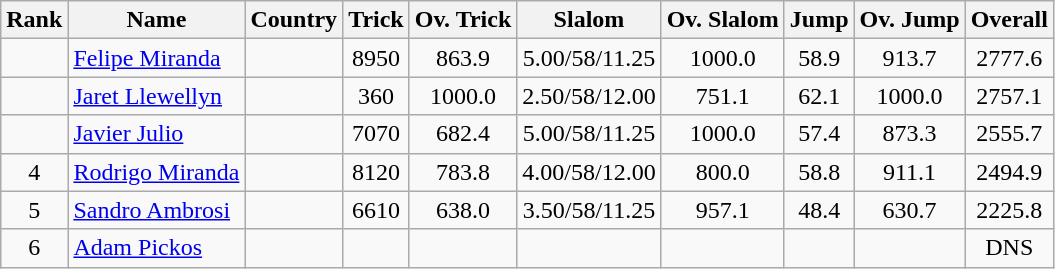<table class="wikitable sortable" style="text-align:center;">
<tr>
<th>Rank</th>
<th>Name</th>
<th>Country</th>
<th>Trick</th>
<th>Ov. Trick</th>
<th>Slalom</th>
<th>Ov. Slalom</th>
<th>Jump</th>
<th>Ov. Jump</th>
<th>Overall</th>
</tr>
<tr>
<td></td>
<td align=left><a href='#'>Felipe Miranda</a></td>
<td align=left></td>
<td>8950</td>
<td>863.9</td>
<td>5.00/58/11.25</td>
<td>1000.0</td>
<td>58.9</td>
<td>913.7</td>
<td>2777.6</td>
</tr>
<tr>
<td></td>
<td align=left><a href='#'>Jaret Llewellyn</a></td>
<td align=left></td>
<td>360</td>
<td>1000.0</td>
<td>2.50/58/12.00</td>
<td>751.1</td>
<td>62.1</td>
<td>1000.0</td>
<td>2757.1</td>
</tr>
<tr>
<td></td>
<td align=left><a href='#'>Javier Julio</a></td>
<td align=left></td>
<td>7070</td>
<td>682.4</td>
<td>5.00/58/11.25</td>
<td>1000.0</td>
<td>57.4</td>
<td>873.3</td>
<td>2555.7</td>
</tr>
<tr>
<td>4</td>
<td align=left><a href='#'>Rodrigo Miranda</a></td>
<td align=left></td>
<td>8120</td>
<td>783.8</td>
<td>4.00/58/12.00</td>
<td>800.0</td>
<td>58.8</td>
<td>911.1</td>
<td>2494.9</td>
</tr>
<tr>
<td>5</td>
<td align=left><a href='#'>Sandro Ambrosi</a></td>
<td align=left></td>
<td>6610</td>
<td>638.0</td>
<td>3.50/58/11.25</td>
<td>957.1</td>
<td>48.4</td>
<td>630.7</td>
<td>2225.8</td>
</tr>
<tr>
<td>6</td>
<td align=left><a href='#'>Adam Pickos</a></td>
<td align=left></td>
<td></td>
<td></td>
<td></td>
<td></td>
<td></td>
<td></td>
<td>DNS</td>
</tr>
</table>
